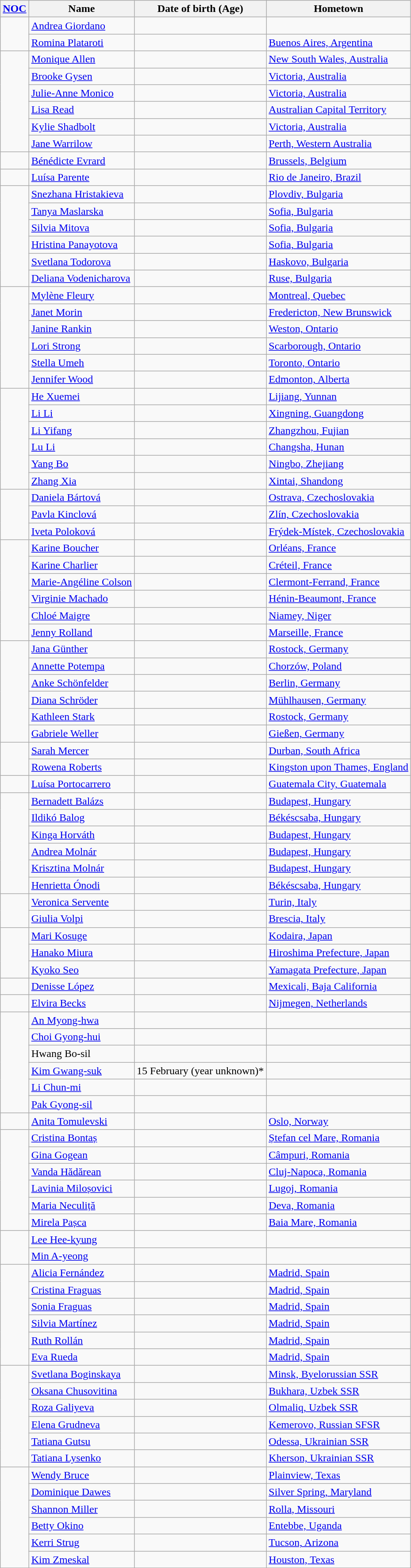<table class="wikitable sortable">
<tr>
<th><a href='#'>NOC</a></th>
<th>Name</th>
<th>Date of birth (Age)</th>
<th>Hometown</th>
</tr>
<tr>
<td rowspan="2"></td>
<td><a href='#'>Andrea Giordano</a></td>
<td></td>
<td></td>
</tr>
<tr>
<td><a href='#'>Romina Plataroti</a></td>
<td></td>
<td><a href='#'>Buenos Aires, Argentina</a></td>
</tr>
<tr>
<td rowspan="6"></td>
<td><a href='#'>Monique Allen</a></td>
<td></td>
<td><a href='#'>New South Wales, Australia</a></td>
</tr>
<tr>
<td><a href='#'>Brooke Gysen</a></td>
<td></td>
<td><a href='#'>Victoria, Australia</a></td>
</tr>
<tr>
<td><a href='#'>Julie-Anne Monico</a></td>
<td></td>
<td><a href='#'>Victoria, Australia</a></td>
</tr>
<tr>
<td><a href='#'>Lisa Read</a></td>
<td></td>
<td><a href='#'>Australian Capital Territory</a></td>
</tr>
<tr>
<td><a href='#'>Kylie Shadbolt</a></td>
<td></td>
<td><a href='#'>Victoria, Australia</a></td>
</tr>
<tr>
<td><a href='#'>Jane Warrilow</a></td>
<td></td>
<td><a href='#'>Perth, Western Australia</a></td>
</tr>
<tr>
<td></td>
<td><a href='#'>Bénédicte Evrard</a></td>
<td></td>
<td><a href='#'>Brussels, Belgium</a></td>
</tr>
<tr>
<td></td>
<td><a href='#'>Luísa Parente</a></td>
<td></td>
<td><a href='#'>Rio de Janeiro, Brazil</a></td>
</tr>
<tr>
<td rowspan="6"></td>
<td><a href='#'>Snezhana Hristakieva</a></td>
<td></td>
<td><a href='#'>Plovdiv, Bulgaria</a></td>
</tr>
<tr>
<td><a href='#'>Tanya Maslarska</a></td>
<td></td>
<td><a href='#'>Sofia, Bulgaria</a></td>
</tr>
<tr>
<td><a href='#'>Silvia Mitova</a></td>
<td></td>
<td><a href='#'>Sofia, Bulgaria</a></td>
</tr>
<tr>
<td><a href='#'>Hristina Panayotova</a></td>
<td></td>
<td><a href='#'>Sofia, Bulgaria</a></td>
</tr>
<tr>
<td><a href='#'>Svetlana Todorova</a></td>
<td></td>
<td><a href='#'>Haskovo, Bulgaria</a></td>
</tr>
<tr>
<td><a href='#'>Deliana Vodenicharova</a></td>
<td></td>
<td><a href='#'>Ruse, Bulgaria</a></td>
</tr>
<tr>
<td rowspan="6"></td>
<td><a href='#'>Mylène Fleury</a></td>
<td></td>
<td><a href='#'>Montreal, Quebec</a></td>
</tr>
<tr>
<td><a href='#'>Janet Morin</a></td>
<td></td>
<td><a href='#'>Fredericton, New Brunswick</a></td>
</tr>
<tr>
<td><a href='#'>Janine Rankin</a></td>
<td></td>
<td><a href='#'>Weston, Ontario</a></td>
</tr>
<tr>
<td><a href='#'>Lori Strong</a></td>
<td></td>
<td><a href='#'>Scarborough, Ontario</a></td>
</tr>
<tr>
<td><a href='#'>Stella Umeh</a></td>
<td></td>
<td><a href='#'>Toronto, Ontario</a></td>
</tr>
<tr>
<td><a href='#'>Jennifer Wood</a></td>
<td></td>
<td><a href='#'>Edmonton, Alberta</a></td>
</tr>
<tr>
<td rowspan="6"></td>
<td><a href='#'>He Xuemei</a></td>
<td></td>
<td><a href='#'>Lijiang, Yunnan</a></td>
</tr>
<tr>
<td><a href='#'>Li Li</a></td>
<td></td>
<td><a href='#'>Xingning, Guangdong</a></td>
</tr>
<tr>
<td><a href='#'>Li Yifang</a></td>
<td></td>
<td><a href='#'>Zhangzhou, Fujian</a></td>
</tr>
<tr>
<td><a href='#'>Lu Li</a></td>
<td></td>
<td><a href='#'>Changsha, Hunan</a></td>
</tr>
<tr>
<td><a href='#'>Yang Bo</a></td>
<td></td>
<td><a href='#'>Ningbo, Zhejiang</a></td>
</tr>
<tr>
<td><a href='#'>Zhang Xia</a></td>
<td></td>
<td><a href='#'>Xintai, Shandong</a></td>
</tr>
<tr>
<td rowspan="3"></td>
<td><a href='#'>Daniela Bártová</a></td>
<td></td>
<td><a href='#'>Ostrava, Czechoslovakia</a></td>
</tr>
<tr>
<td><a href='#'>Pavla Kinclová</a></td>
<td></td>
<td><a href='#'>Zlín, Czechoslovakia</a></td>
</tr>
<tr>
<td><a href='#'>Iveta Poloková</a></td>
<td></td>
<td><a href='#'>Frýdek-Místek, Czechoslovakia</a></td>
</tr>
<tr>
<td rowspan="6"></td>
<td><a href='#'>Karine Boucher</a></td>
<td></td>
<td><a href='#'>Orléans, France</a></td>
</tr>
<tr>
<td><a href='#'>Karine Charlier</a></td>
<td></td>
<td><a href='#'>Créteil, France</a></td>
</tr>
<tr>
<td><a href='#'>Marie-Angéline Colson</a></td>
<td></td>
<td><a href='#'>Clermont-Ferrand, France</a></td>
</tr>
<tr>
<td><a href='#'>Virginie Machado</a></td>
<td></td>
<td><a href='#'>Hénin-Beaumont, France</a></td>
</tr>
<tr>
<td><a href='#'>Chloé Maigre</a></td>
<td></td>
<td><a href='#'>Niamey, Niger</a></td>
</tr>
<tr>
<td><a href='#'>Jenny Rolland</a></td>
<td></td>
<td><a href='#'>Marseille, France</a></td>
</tr>
<tr>
<td rowspan="6"></td>
<td><a href='#'>Jana Günther</a></td>
<td></td>
<td><a href='#'>Rostock, Germany</a></td>
</tr>
<tr>
<td><a href='#'>Annette Potempa</a></td>
<td></td>
<td><a href='#'>Chorzów, Poland</a></td>
</tr>
<tr>
<td><a href='#'>Anke Schönfelder</a></td>
<td></td>
<td><a href='#'>Berlin, Germany</a></td>
</tr>
<tr>
<td><a href='#'>Diana Schröder</a></td>
<td></td>
<td><a href='#'>Mühlhausen, Germany</a></td>
</tr>
<tr>
<td><a href='#'>Kathleen Stark</a></td>
<td></td>
<td><a href='#'>Rostock, Germany</a></td>
</tr>
<tr>
<td><a href='#'>Gabriele Weller</a></td>
<td></td>
<td><a href='#'>Gießen, Germany</a></td>
</tr>
<tr>
<td rowspan="2"></td>
<td><a href='#'>Sarah Mercer</a></td>
<td></td>
<td><a href='#'>Durban, South Africa</a></td>
</tr>
<tr>
<td><a href='#'>Rowena Roberts</a></td>
<td></td>
<td><a href='#'>Kingston upon Thames, England</a></td>
</tr>
<tr>
<td></td>
<td><a href='#'>Luísa Portocarrero</a></td>
<td></td>
<td><a href='#'>Guatemala City, Guatemala</a></td>
</tr>
<tr>
<td rowspan="6"></td>
<td><a href='#'>Bernadett Balázs</a></td>
<td></td>
<td><a href='#'>Budapest, Hungary</a></td>
</tr>
<tr>
<td><a href='#'>Ildikó Balog</a></td>
<td></td>
<td><a href='#'>Békéscsaba, Hungary</a></td>
</tr>
<tr>
<td><a href='#'>Kinga Horváth</a></td>
<td></td>
<td><a href='#'>Budapest, Hungary</a></td>
</tr>
<tr>
<td><a href='#'>Andrea Molnár</a></td>
<td></td>
<td><a href='#'>Budapest, Hungary</a></td>
</tr>
<tr>
<td><a href='#'>Krisztina Molnár</a></td>
<td></td>
<td><a href='#'>Budapest, Hungary</a></td>
</tr>
<tr>
<td><a href='#'>Henrietta Ónodi</a></td>
<td></td>
<td><a href='#'>Békéscsaba, Hungary</a></td>
</tr>
<tr>
<td rowspan="2"></td>
<td><a href='#'>Veronica Servente</a></td>
<td></td>
<td><a href='#'>Turin, Italy</a></td>
</tr>
<tr>
<td><a href='#'>Giulia Volpi</a></td>
<td></td>
<td><a href='#'>Brescia, Italy</a></td>
</tr>
<tr>
<td rowspan="3"></td>
<td><a href='#'>Mari Kosuge</a></td>
<td></td>
<td><a href='#'>Kodaira, Japan</a></td>
</tr>
<tr>
<td><a href='#'>Hanako Miura</a></td>
<td></td>
<td><a href='#'>Hiroshima Prefecture, Japan</a></td>
</tr>
<tr>
<td><a href='#'>Kyoko Seo</a></td>
<td></td>
<td><a href='#'>Yamagata Prefecture, Japan</a></td>
</tr>
<tr>
<td></td>
<td><a href='#'>Denisse López</a></td>
<td></td>
<td><a href='#'>Mexicali, Baja California</a></td>
</tr>
<tr>
<td></td>
<td><a href='#'>Elvira Becks</a></td>
<td></td>
<td><a href='#'>Nijmegen, Netherlands</a></td>
</tr>
<tr>
<td rowspan="6"></td>
<td><a href='#'>An Myong-hwa</a></td>
<td></td>
<td></td>
</tr>
<tr>
<td><a href='#'>Choi Gyong-hui</a></td>
<td></td>
<td></td>
</tr>
<tr>
<td>Hwang Bo-sil</td>
<td></td>
<td></td>
</tr>
<tr>
<td><a href='#'>Kim Gwang-suk</a></td>
<td>15 February (year unknown)*</td>
<td></td>
</tr>
<tr>
<td><a href='#'>Li Chun-mi</a></td>
<td></td>
<td></td>
</tr>
<tr>
<td><a href='#'>Pak Gyong-sil</a></td>
<td></td>
<td></td>
</tr>
<tr>
<td></td>
<td><a href='#'>Anita Tomulevski</a></td>
<td></td>
<td><a href='#'>Oslo, Norway</a></td>
</tr>
<tr>
<td rowspan="6"></td>
<td><a href='#'>Cristina Bontaș</a></td>
<td></td>
<td><a href='#'>Ștefan cel Mare, Romania</a></td>
</tr>
<tr>
<td><a href='#'>Gina Gogean</a></td>
<td></td>
<td><a href='#'>Câmpuri, Romania</a></td>
</tr>
<tr>
<td><a href='#'>Vanda Hădărean</a></td>
<td></td>
<td><a href='#'>Cluj-Napoca, Romania</a></td>
</tr>
<tr>
<td><a href='#'>Lavinia Miloșovici</a></td>
<td></td>
<td><a href='#'>Lugoj, Romania</a></td>
</tr>
<tr>
<td><a href='#'>Maria Neculiță</a></td>
<td></td>
<td><a href='#'>Deva, Romania</a></td>
</tr>
<tr>
<td><a href='#'>Mirela Pașca</a></td>
<td></td>
<td><a href='#'>Baia Mare, Romania</a></td>
</tr>
<tr>
<td rowspan="2"></td>
<td><a href='#'>Lee Hee-kyung</a></td>
<td></td>
<td></td>
</tr>
<tr>
<td><a href='#'>Min A-yeong</a></td>
<td></td>
<td></td>
</tr>
<tr>
<td rowspan="6"></td>
<td><a href='#'>Alicia Fernández</a></td>
<td></td>
<td><a href='#'>Madrid, Spain</a></td>
</tr>
<tr>
<td><a href='#'>Cristina Fraguas</a></td>
<td></td>
<td><a href='#'>Madrid, Spain</a></td>
</tr>
<tr>
<td><a href='#'>Sonia Fraguas</a></td>
<td></td>
<td><a href='#'>Madrid, Spain</a></td>
</tr>
<tr>
<td><a href='#'>Silvia Martínez</a></td>
<td></td>
<td><a href='#'>Madrid, Spain</a></td>
</tr>
<tr>
<td><a href='#'>Ruth Rollán</a></td>
<td></td>
<td><a href='#'>Madrid, Spain</a></td>
</tr>
<tr>
<td><a href='#'>Eva Rueda</a></td>
<td></td>
<td><a href='#'>Madrid, Spain</a></td>
</tr>
<tr>
<td rowspan="6"></td>
<td><a href='#'>Svetlana Boginskaya</a></td>
<td></td>
<td><a href='#'>Minsk, Byelorussian SSR</a></td>
</tr>
<tr>
<td><a href='#'>Oksana Chusovitina</a></td>
<td></td>
<td><a href='#'>Bukhara, Uzbek SSR</a></td>
</tr>
<tr>
<td><a href='#'>Roza Galiyeva</a></td>
<td></td>
<td><a href='#'>Olmaliq, Uzbek SSR</a></td>
</tr>
<tr>
<td><a href='#'>Elena Grudneva</a></td>
<td></td>
<td><a href='#'>Kemerovo, Russian SFSR</a></td>
</tr>
<tr>
<td><a href='#'>Tatiana Gutsu</a></td>
<td></td>
<td><a href='#'>Odessa, Ukrainian SSR</a></td>
</tr>
<tr>
<td><a href='#'>Tatiana Lysenko</a></td>
<td></td>
<td><a href='#'>Kherson, Ukrainian SSR</a></td>
</tr>
<tr>
<td rowspan="6"></td>
<td><a href='#'>Wendy Bruce</a></td>
<td></td>
<td><a href='#'>Plainview, Texas</a></td>
</tr>
<tr>
<td><a href='#'>Dominique Dawes</a></td>
<td></td>
<td><a href='#'>Silver Spring, Maryland</a></td>
</tr>
<tr>
<td><a href='#'>Shannon Miller</a></td>
<td></td>
<td><a href='#'>Rolla, Missouri</a></td>
</tr>
<tr>
<td><a href='#'>Betty Okino</a></td>
<td></td>
<td><a href='#'>Entebbe, Uganda</a></td>
</tr>
<tr>
<td><a href='#'>Kerri Strug</a></td>
<td></td>
<td><a href='#'>Tucson, Arizona</a></td>
</tr>
<tr>
<td><a href='#'>Kim Zmeskal</a></td>
<td></td>
<td><a href='#'>Houston, Texas</a></td>
</tr>
<tr>
</tr>
</table>
